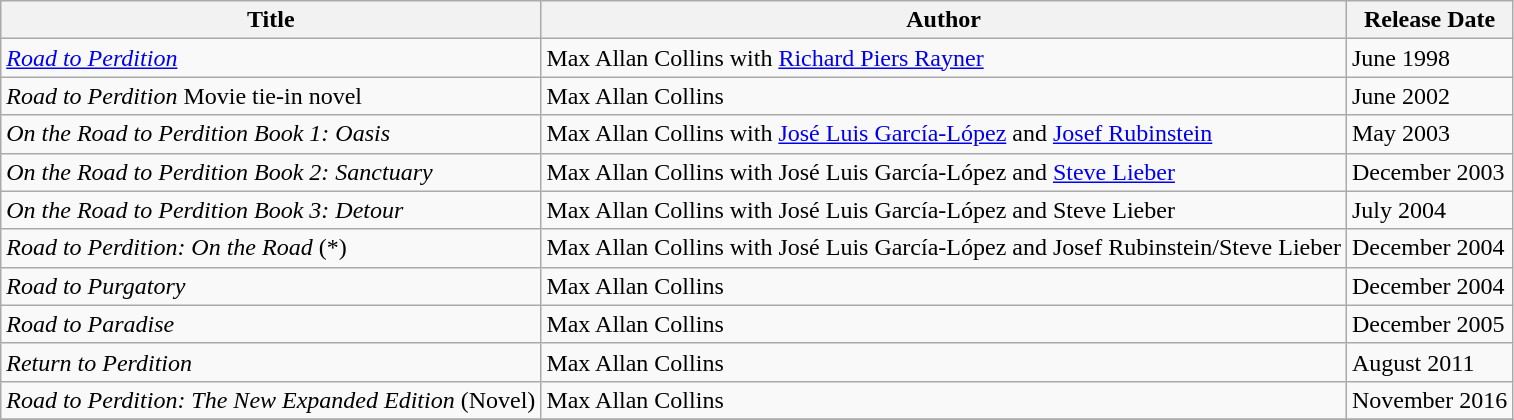<table class="wikitable">
<tr>
<th>Title</th>
<th>Author</th>
<th>Release Date</th>
</tr>
<tr>
<td><em><a href='#'>Road to Perdition</a></em></td>
<td>Max Allan Collins with <a href='#'>Richard Piers Rayner</a></td>
<td>June 1998</td>
</tr>
<tr>
<td><em>Road to Perdition</em> Movie tie-in novel</td>
<td>Max Allan Collins</td>
<td>June 2002</td>
</tr>
<tr>
<td><em>On the Road to Perdition Book 1: Oasis</em></td>
<td>Max Allan Collins with <a href='#'>José Luis García-López</a> and <a href='#'>Josef Rubinstein</a></td>
<td>May 2003</td>
</tr>
<tr>
<td><em>On the Road to Perdition Book 2: Sanctuary</em></td>
<td>Max Allan Collins with José Luis García-López and <a href='#'>Steve Lieber</a></td>
<td>December 2003</td>
</tr>
<tr>
<td><em>On the Road to Perdition Book 3: Detour</em></td>
<td>Max Allan Collins with José Luis García-López and Steve Lieber</td>
<td>July 2004</td>
</tr>
<tr>
<td><em>Road to Perdition: On the Road</em> (*)</td>
<td>Max Allan Collins with José Luis García-López and Josef Rubinstein/Steve Lieber</td>
<td>December 2004</td>
</tr>
<tr>
<td><em>Road to Purgatory</em></td>
<td>Max Allan Collins</td>
<td>December 2004</td>
</tr>
<tr>
<td><em>Road to Paradise</em></td>
<td>Max Allan Collins</td>
<td>December 2005</td>
</tr>
<tr>
<td><em>Return to Perdition</em></td>
<td>Max Allan Collins</td>
<td>August 2011</td>
</tr>
<tr>
<td><em>Road to Perdition: The New Expanded Edition</em> (Novel)</td>
<td>Max Allan Collins</td>
<td>November 2016</td>
</tr>
<tr>
</tr>
</table>
